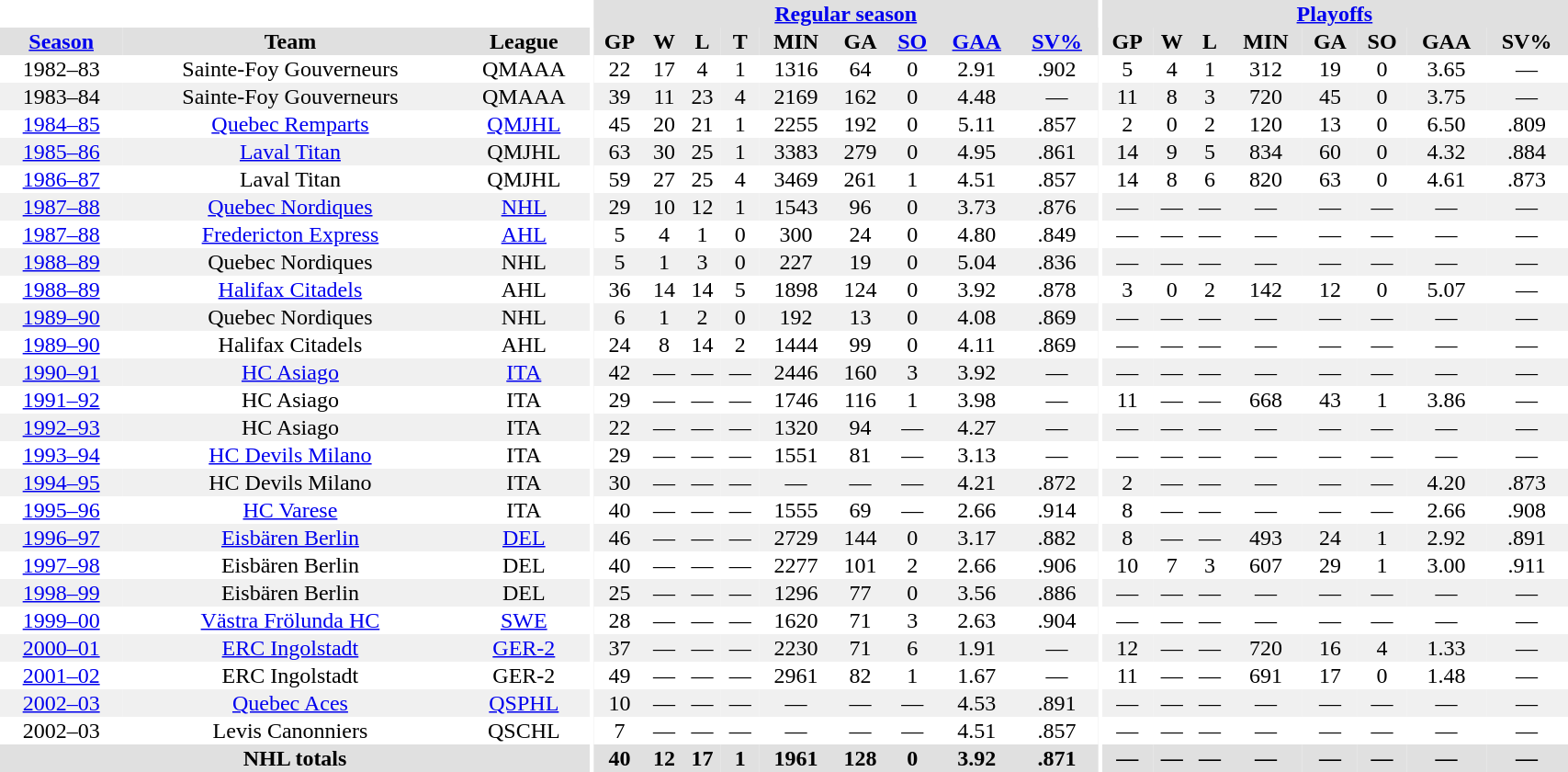<table border="0" cellpadding="1" cellspacing="0" style="width:90%; text-align:center;">
<tr bgcolor="#e0e0e0">
<th colspan="3" bgcolor="#ffffff"></th>
<th rowspan="99" bgcolor="#ffffff"></th>
<th colspan="9" bgcolor="#e0e0e0"><a href='#'>Regular season</a></th>
<th rowspan="99" bgcolor="#ffffff"></th>
<th colspan="8" bgcolor="#e0e0e0"><a href='#'>Playoffs</a></th>
</tr>
<tr bgcolor="#e0e0e0">
<th><a href='#'>Season</a></th>
<th>Team</th>
<th>League</th>
<th>GP</th>
<th>W</th>
<th>L</th>
<th>T</th>
<th>MIN</th>
<th>GA</th>
<th><a href='#'>SO</a></th>
<th><a href='#'>GAA</a></th>
<th><a href='#'>SV%</a></th>
<th>GP</th>
<th>W</th>
<th>L</th>
<th>MIN</th>
<th>GA</th>
<th>SO</th>
<th>GAA</th>
<th>SV%</th>
</tr>
<tr>
<td>1982–83</td>
<td>Sainte-Foy Gouverneurs</td>
<td>QMAAA</td>
<td>22</td>
<td>17</td>
<td>4</td>
<td>1</td>
<td>1316</td>
<td>64</td>
<td>0</td>
<td>2.91</td>
<td>.902</td>
<td>5</td>
<td>4</td>
<td>1</td>
<td>312</td>
<td>19</td>
<td>0</td>
<td>3.65</td>
<td>—</td>
</tr>
<tr bgcolor="#f0f0f0">
<td>1983–84</td>
<td>Sainte-Foy Gouverneurs</td>
<td>QMAAA</td>
<td>39</td>
<td>11</td>
<td>23</td>
<td>4</td>
<td>2169</td>
<td>162</td>
<td>0</td>
<td>4.48</td>
<td>—</td>
<td>11</td>
<td>8</td>
<td>3</td>
<td>720</td>
<td>45</td>
<td>0</td>
<td>3.75</td>
<td>—</td>
</tr>
<tr>
<td><a href='#'>1984–85</a></td>
<td><a href='#'>Quebec Remparts</a></td>
<td><a href='#'>QMJHL</a></td>
<td>45</td>
<td>20</td>
<td>21</td>
<td>1</td>
<td>2255</td>
<td>192</td>
<td>0</td>
<td>5.11</td>
<td>.857</td>
<td>2</td>
<td>0</td>
<td>2</td>
<td>120</td>
<td>13</td>
<td>0</td>
<td>6.50</td>
<td>.809</td>
</tr>
<tr bgcolor="#f0f0f0">
<td><a href='#'>1985–86</a></td>
<td><a href='#'>Laval Titan</a></td>
<td>QMJHL</td>
<td>63</td>
<td>30</td>
<td>25</td>
<td>1</td>
<td>3383</td>
<td>279</td>
<td>0</td>
<td>4.95</td>
<td>.861</td>
<td>14</td>
<td>9</td>
<td>5</td>
<td>834</td>
<td>60</td>
<td>0</td>
<td>4.32</td>
<td>.884</td>
</tr>
<tr>
<td><a href='#'>1986–87</a></td>
<td>Laval Titan</td>
<td>QMJHL</td>
<td>59</td>
<td>27</td>
<td>25</td>
<td>4</td>
<td>3469</td>
<td>261</td>
<td>1</td>
<td>4.51</td>
<td>.857</td>
<td>14</td>
<td>8</td>
<td>6</td>
<td>820</td>
<td>63</td>
<td>0</td>
<td>4.61</td>
<td>.873</td>
</tr>
<tr bgcolor="#f0f0f0">
<td><a href='#'>1987–88</a></td>
<td><a href='#'>Quebec Nordiques</a></td>
<td><a href='#'>NHL</a></td>
<td>29</td>
<td>10</td>
<td>12</td>
<td>1</td>
<td>1543</td>
<td>96</td>
<td>0</td>
<td>3.73</td>
<td>.876</td>
<td>—</td>
<td>—</td>
<td>—</td>
<td>—</td>
<td>—</td>
<td>—</td>
<td>—</td>
<td>—</td>
</tr>
<tr>
<td><a href='#'>1987–88</a></td>
<td><a href='#'>Fredericton Express</a></td>
<td><a href='#'>AHL</a></td>
<td>5</td>
<td>4</td>
<td>1</td>
<td>0</td>
<td>300</td>
<td>24</td>
<td>0</td>
<td>4.80</td>
<td>.849</td>
<td>—</td>
<td>—</td>
<td>—</td>
<td>—</td>
<td>—</td>
<td>—</td>
<td>—</td>
<td>—</td>
</tr>
<tr bgcolor="#f0f0f0">
<td><a href='#'>1988–89</a></td>
<td>Quebec Nordiques</td>
<td>NHL</td>
<td>5</td>
<td>1</td>
<td>3</td>
<td>0</td>
<td>227</td>
<td>19</td>
<td>0</td>
<td>5.04</td>
<td>.836</td>
<td>—</td>
<td>—</td>
<td>—</td>
<td>—</td>
<td>—</td>
<td>—</td>
<td>—</td>
<td>—</td>
</tr>
<tr>
<td><a href='#'>1988–89</a></td>
<td><a href='#'>Halifax Citadels</a></td>
<td>AHL</td>
<td>36</td>
<td>14</td>
<td>14</td>
<td>5</td>
<td>1898</td>
<td>124</td>
<td>0</td>
<td>3.92</td>
<td>.878</td>
<td>3</td>
<td>0</td>
<td>2</td>
<td>142</td>
<td>12</td>
<td>0</td>
<td>5.07</td>
<td>—</td>
</tr>
<tr bgcolor="#f0f0f0">
<td><a href='#'>1989–90</a></td>
<td>Quebec Nordiques</td>
<td>NHL</td>
<td>6</td>
<td>1</td>
<td>2</td>
<td>0</td>
<td>192</td>
<td>13</td>
<td>0</td>
<td>4.08</td>
<td>.869</td>
<td>—</td>
<td>—</td>
<td>—</td>
<td>—</td>
<td>—</td>
<td>—</td>
<td>—</td>
<td>—</td>
</tr>
<tr>
<td><a href='#'>1989–90</a></td>
<td>Halifax Citadels</td>
<td>AHL</td>
<td>24</td>
<td>8</td>
<td>14</td>
<td>2</td>
<td>1444</td>
<td>99</td>
<td>0</td>
<td>4.11</td>
<td>.869</td>
<td>—</td>
<td>—</td>
<td>—</td>
<td>—</td>
<td>—</td>
<td>—</td>
<td>—</td>
<td>—</td>
</tr>
<tr bgcolor="#f0f0f0">
<td><a href='#'>1990–91</a></td>
<td><a href='#'>HC Asiago</a></td>
<td><a href='#'>ITA</a></td>
<td>42</td>
<td>—</td>
<td>—</td>
<td>—</td>
<td>2446</td>
<td>160</td>
<td>3</td>
<td>3.92</td>
<td>—</td>
<td>—</td>
<td>—</td>
<td>—</td>
<td>—</td>
<td>—</td>
<td>—</td>
<td>—</td>
<td>—</td>
</tr>
<tr>
<td><a href='#'>1991–92</a></td>
<td>HC Asiago</td>
<td>ITA</td>
<td>29</td>
<td>—</td>
<td>—</td>
<td>—</td>
<td>1746</td>
<td>116</td>
<td>1</td>
<td>3.98</td>
<td>—</td>
<td>11</td>
<td>—</td>
<td>—</td>
<td>668</td>
<td>43</td>
<td>1</td>
<td>3.86</td>
<td>—</td>
</tr>
<tr bgcolor="#f0f0f0">
<td><a href='#'>1992–93</a></td>
<td>HC Asiago</td>
<td>ITA</td>
<td>22</td>
<td>—</td>
<td>—</td>
<td>—</td>
<td>1320</td>
<td>94</td>
<td>—</td>
<td>4.27</td>
<td>—</td>
<td>—</td>
<td>—</td>
<td>—</td>
<td>—</td>
<td>—</td>
<td>—</td>
<td>—</td>
<td>—</td>
</tr>
<tr>
<td><a href='#'>1993–94</a></td>
<td><a href='#'>HC Devils Milano</a></td>
<td>ITA</td>
<td>29</td>
<td>—</td>
<td>—</td>
<td>—</td>
<td>1551</td>
<td>81</td>
<td>—</td>
<td>3.13</td>
<td>—</td>
<td>—</td>
<td>—</td>
<td>—</td>
<td>—</td>
<td>—</td>
<td>—</td>
<td>—</td>
<td>—</td>
</tr>
<tr bgcolor="#f0f0f0">
<td><a href='#'>1994–95</a></td>
<td>HC Devils Milano</td>
<td>ITA</td>
<td>30</td>
<td>—</td>
<td>—</td>
<td>—</td>
<td>—</td>
<td>—</td>
<td>—</td>
<td>4.21</td>
<td>.872</td>
<td>2</td>
<td>—</td>
<td>—</td>
<td>—</td>
<td>—</td>
<td>—</td>
<td>4.20</td>
<td>.873</td>
</tr>
<tr>
<td><a href='#'>1995–96</a></td>
<td><a href='#'>HC Varese</a></td>
<td>ITA</td>
<td>40</td>
<td>—</td>
<td>—</td>
<td>—</td>
<td>1555</td>
<td>69</td>
<td>—</td>
<td>2.66</td>
<td>.914</td>
<td>8</td>
<td>—</td>
<td>—</td>
<td>—</td>
<td>—</td>
<td>—</td>
<td>2.66</td>
<td>.908</td>
</tr>
<tr bgcolor="#f0f0f0">
<td><a href='#'>1996–97</a></td>
<td><a href='#'>Eisbären Berlin</a></td>
<td><a href='#'>DEL</a></td>
<td>46</td>
<td>—</td>
<td>—</td>
<td>—</td>
<td>2729</td>
<td>144</td>
<td>0</td>
<td>3.17</td>
<td>.882</td>
<td>8</td>
<td>—</td>
<td>—</td>
<td>493</td>
<td>24</td>
<td>1</td>
<td>2.92</td>
<td>.891</td>
</tr>
<tr>
<td><a href='#'>1997–98</a></td>
<td>Eisbären Berlin</td>
<td>DEL</td>
<td>40</td>
<td>—</td>
<td>—</td>
<td>—</td>
<td>2277</td>
<td>101</td>
<td>2</td>
<td>2.66</td>
<td>.906</td>
<td>10</td>
<td>7</td>
<td>3</td>
<td>607</td>
<td>29</td>
<td>1</td>
<td>3.00</td>
<td>.911</td>
</tr>
<tr bgcolor="#f0f0f0">
<td><a href='#'>1998–99</a></td>
<td>Eisbären Berlin</td>
<td>DEL</td>
<td>25</td>
<td>—</td>
<td>—</td>
<td>—</td>
<td>1296</td>
<td>77</td>
<td>0</td>
<td>3.56</td>
<td>.886</td>
<td>—</td>
<td>—</td>
<td>—</td>
<td>—</td>
<td>—</td>
<td>—</td>
<td>—</td>
<td>—</td>
</tr>
<tr>
<td><a href='#'>1999–00</a></td>
<td><a href='#'>Västra Frölunda HC</a></td>
<td><a href='#'>SWE</a></td>
<td>28</td>
<td>—</td>
<td>—</td>
<td>—</td>
<td>1620</td>
<td>71</td>
<td>3</td>
<td>2.63</td>
<td>.904</td>
<td>—</td>
<td>—</td>
<td>—</td>
<td>—</td>
<td>—</td>
<td>—</td>
<td>—</td>
<td>—</td>
</tr>
<tr bgcolor="#f0f0f0">
<td><a href='#'>2000–01</a></td>
<td><a href='#'>ERC Ingolstadt</a></td>
<td><a href='#'>GER-2</a></td>
<td>37</td>
<td>—</td>
<td>—</td>
<td>—</td>
<td>2230</td>
<td>71</td>
<td>6</td>
<td>1.91</td>
<td>—</td>
<td>12</td>
<td>—</td>
<td>—</td>
<td>720</td>
<td>16</td>
<td>4</td>
<td>1.33</td>
<td>—</td>
</tr>
<tr>
<td><a href='#'>2001–02</a></td>
<td>ERC Ingolstadt</td>
<td>GER-2</td>
<td>49</td>
<td>—</td>
<td>—</td>
<td>—</td>
<td>2961</td>
<td>82</td>
<td>1</td>
<td>1.67</td>
<td>—</td>
<td>11</td>
<td>—</td>
<td>—</td>
<td>691</td>
<td>17</td>
<td>0</td>
<td>1.48</td>
<td>—</td>
</tr>
<tr bgcolor="#f0f0f0">
<td><a href='#'>2002–03</a></td>
<td><a href='#'>Quebec Aces</a></td>
<td><a href='#'>QSPHL</a></td>
<td>10</td>
<td>—</td>
<td>—</td>
<td>—</td>
<td>—</td>
<td>—</td>
<td>—</td>
<td>4.53</td>
<td>.891</td>
<td>—</td>
<td>—</td>
<td>—</td>
<td>—</td>
<td>—</td>
<td>—</td>
<td>—</td>
<td>—</td>
</tr>
<tr>
<td>2002–03</td>
<td>Levis Canonniers</td>
<td>QSCHL</td>
<td>7</td>
<td>—</td>
<td>—</td>
<td>—</td>
<td>—</td>
<td>—</td>
<td>—</td>
<td>4.51</td>
<td>.857</td>
<td>—</td>
<td>—</td>
<td>—</td>
<td>—</td>
<td>—</td>
<td>—</td>
<td>—</td>
<td>—</td>
</tr>
<tr bgcolor="#e0e0e0">
<th colspan=3>NHL totals</th>
<th>40</th>
<th>12</th>
<th>17</th>
<th>1</th>
<th>1961</th>
<th>128</th>
<th>0</th>
<th>3.92</th>
<th>.871</th>
<th>—</th>
<th>—</th>
<th>—</th>
<th>—</th>
<th>—</th>
<th>—</th>
<th>—</th>
<th>—</th>
</tr>
</table>
